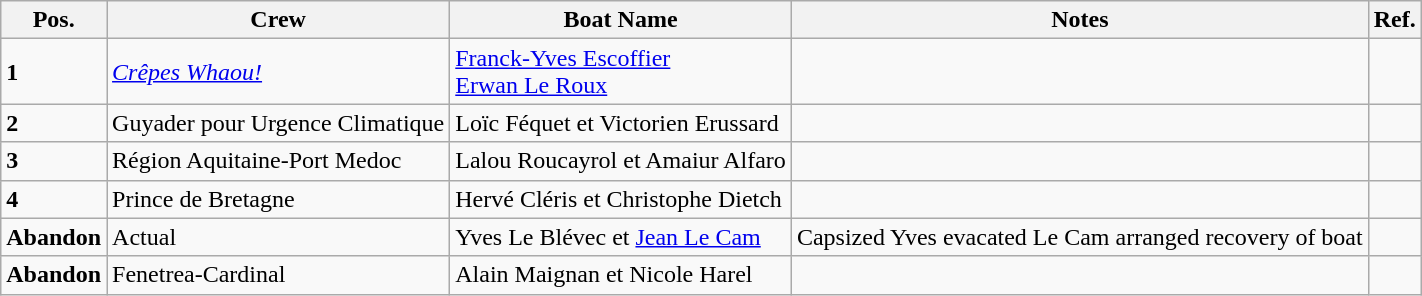<table class="wikitable sortable">
<tr>
<th>Pos.</th>
<th>Crew</th>
<th>Boat Name</th>
<th>Notes</th>
<th>Ref.</th>
</tr>
<tr>
<td><strong>1</strong></td>
<td><em><a href='#'>Crêpes Whaou!</a></em></td>
<td><a href='#'>Franck-Yves Escoffier</a> <br> <a href='#'>Erwan Le Roux</a></td>
<td></td>
<td></td>
</tr>
<tr>
<td><strong>2</strong></td>
<td>Guyader pour Urgence Climatique</td>
<td>Loïc Féquet et Victorien Erussard</td>
<td></td>
<td></td>
</tr>
<tr>
<td><strong>3</strong></td>
<td>Région Aquitaine-Port Medoc</td>
<td>Lalou Roucayrol et Amaiur Alfaro</td>
<td></td>
<td></td>
</tr>
<tr>
<td><strong>4</strong></td>
<td>Prince de Bretagne</td>
<td>Hervé Cléris et Christophe Dietch</td>
<td></td>
<td></td>
</tr>
<tr>
<td><strong>Abandon</strong></td>
<td>Actual</td>
<td>Yves Le Blévec et <a href='#'>Jean Le Cam</a></td>
<td>Capsized Yves evacated Le Cam arranged recovery of boat</td>
<td></td>
</tr>
<tr>
<td><strong>Abandon</strong></td>
<td>Fenetrea-Cardinal</td>
<td>Alain Maignan et Nicole Harel</td>
<td></td>
<td></td>
</tr>
</table>
